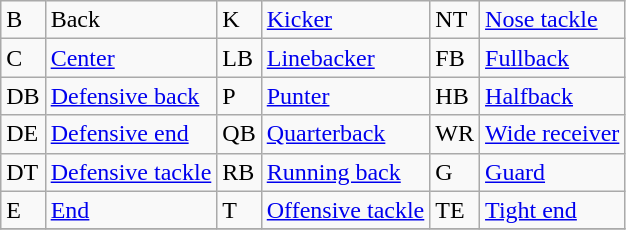<table class="wikitable">
<tr>
<td>B</td>
<td>Back</td>
<td>K</td>
<td><a href='#'>Kicker</a></td>
<td>NT</td>
<td><a href='#'>Nose tackle</a></td>
</tr>
<tr>
<td>C</td>
<td><a href='#'>Center</a></td>
<td>LB</td>
<td><a href='#'>Linebacker</a></td>
<td>FB</td>
<td><a href='#'>Fullback</a></td>
</tr>
<tr>
<td>DB</td>
<td><a href='#'>Defensive back</a></td>
<td>P</td>
<td><a href='#'>Punter</a></td>
<td>HB</td>
<td><a href='#'>Halfback</a></td>
</tr>
<tr>
<td>DE</td>
<td><a href='#'>Defensive end</a></td>
<td>QB</td>
<td><a href='#'>Quarterback</a></td>
<td>WR</td>
<td><a href='#'>Wide receiver</a></td>
</tr>
<tr>
<td>DT</td>
<td><a href='#'>Defensive tackle</a></td>
<td>RB</td>
<td><a href='#'>Running back</a></td>
<td>G</td>
<td><a href='#'>Guard</a></td>
</tr>
<tr>
<td>E</td>
<td><a href='#'>End</a></td>
<td>T</td>
<td><a href='#'>Offensive tackle</a></td>
<td>TE</td>
<td><a href='#'>Tight end</a></td>
</tr>
<tr>
</tr>
</table>
